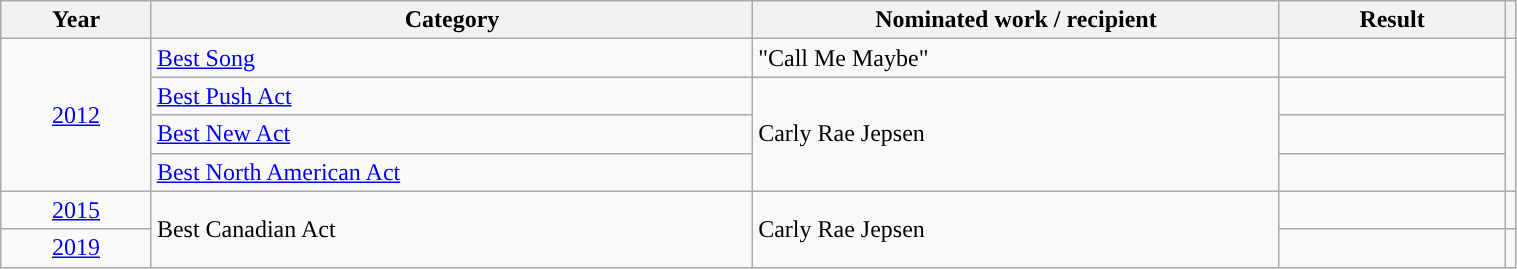<table width="80%" class="wikitable">
<tr>
<th style="width:10%;">Year</th>
<th style="width:40%;">Category</th>
<th style="width:35%;">Nominated work / recipient</th>
<th style="width:15%;">Result</th>
<th></th>
</tr>
<tr>
<td rowspan="4" style="text-align:center;"><a href='#'>2012</a></td>
<td><a href='#'>Best Song</a></td>
<td>"Call Me Maybe"</td>
<td></td>
<td rowspan="4" style="text-align:center;"></td>
</tr>
<tr>
<td><a href='#'>Best Push Act</a></td>
<td rowspan="3">Carly Rae Jepsen</td>
<td></td>
</tr>
<tr>
<td><a href='#'>Best New Act</a></td>
<td></td>
</tr>
<tr>
<td><a href='#'>Best North American Act</a></td>
<td></td>
</tr>
<tr>
<td style="text-align:center;"><a href='#'>2015</a></td>
<td rowspan=2>Best Canadian Act</td>
<td rowspan=2>Carly Rae Jepsen</td>
<td></td>
<td style="text-align:center;"></td>
</tr>
<tr>
<td style="text-align:center;"><a href='#'>2019</a></td>
<td></td>
<td style="text-align:center;"></td>
</tr>
</table>
